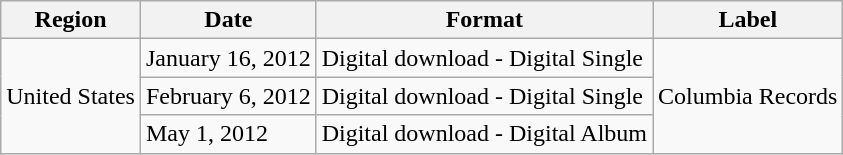<table class=wikitable>
<tr>
<th>Region</th>
<th>Date</th>
<th>Format</th>
<th>Label</th>
</tr>
<tr>
<td rowspan="3">United States</td>
<td>January 16, 2012</td>
<td>Digital download - Digital Single</td>
<td rowspan="3">Columbia Records</td>
</tr>
<tr>
<td>February 6, 2012</td>
<td>Digital download - Digital Single</td>
</tr>
<tr>
<td>May 1, 2012</td>
<td>Digital download - Digital Album</td>
</tr>
</table>
